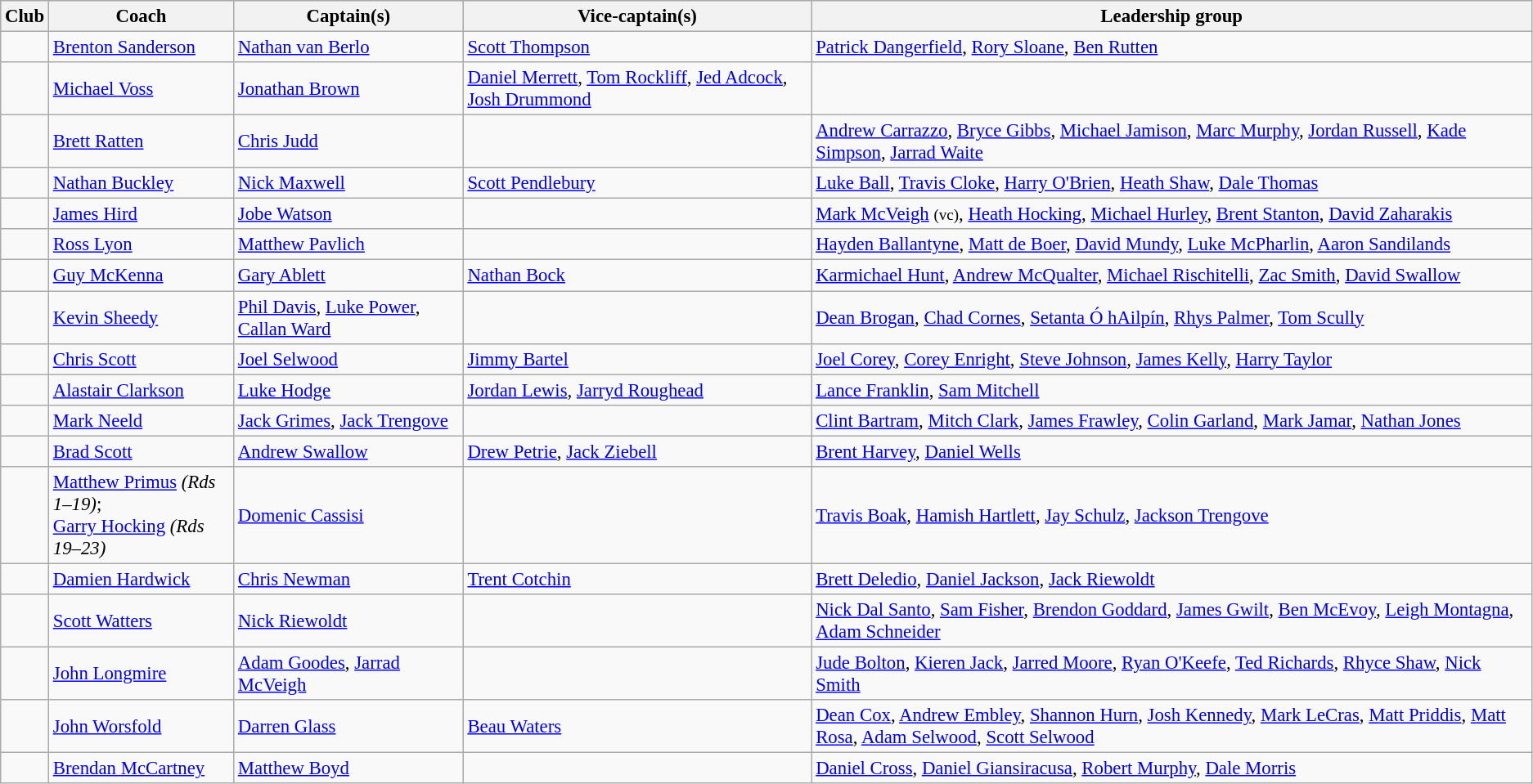<table class="wikitable"  style="font-size:95%;">
<tr style="background:#C1D8FF;">
<th>Club</th>
<th>Coach</th>
<th>Captain(s)</th>
<th>Vice-captain(s)</th>
<th>Leadership group</th>
</tr>
<tr>
<td></td>
<td><a href='#'>Brenton Sanderson</a></td>
<td><a href='#'>Nathan van Berlo</a></td>
<td><a href='#'>Scott Thompson</a></td>
<td><a href='#'>Patrick Dangerfield</a>, <a href='#'>Rory Sloane</a>, <a href='#'>Ben Rutten</a></td>
</tr>
<tr>
<td></td>
<td><a href='#'>Michael Voss</a></td>
<td><a href='#'>Jonathan Brown</a></td>
<td><a href='#'>Daniel Merrett</a>, <a href='#'>Tom Rockliff</a>, <a href='#'>Jed Adcock</a>, <a href='#'>Josh Drummond</a></td>
<td></td>
</tr>
<tr>
<td></td>
<td><a href='#'>Brett Ratten</a></td>
<td><a href='#'>Chris Judd</a></td>
<td></td>
<td><a href='#'>Andrew Carrazzo</a>, <a href='#'>Bryce Gibbs</a>, <a href='#'>Michael Jamison</a>, <a href='#'>Marc Murphy</a>, <a href='#'>Jordan Russell</a>, <a href='#'>Kade Simpson</a>, <a href='#'>Jarrad Waite</a></td>
</tr>
<tr>
<td></td>
<td><a href='#'>Nathan Buckley</a></td>
<td><a href='#'>Nick Maxwell</a></td>
<td><a href='#'>Scott Pendlebury</a></td>
<td><a href='#'>Luke Ball</a>, <a href='#'>Travis Cloke</a>, <a href='#'>Harry O'Brien</a>, <a href='#'>Heath Shaw</a>, <a href='#'>Dale Thomas</a></td>
</tr>
<tr>
<td></td>
<td><a href='#'>James Hird</a></td>
<td><a href='#'>Jobe Watson</a></td>
<td></td>
<td><a href='#'>Mark McVeigh</a> <small>(vc)</small>, <a href='#'>Heath Hocking</a>, <a href='#'>Michael Hurley</a>, <a href='#'>Brent Stanton</a>, <a href='#'>David Zaharakis</a></td>
</tr>
<tr>
<td></td>
<td><a href='#'>Ross Lyon</a></td>
<td><a href='#'>Matthew Pavlich</a></td>
<td></td>
<td><a href='#'>Hayden Ballantyne</a>, <a href='#'>Matt de Boer</a>, <a href='#'>David Mundy</a>, <a href='#'>Luke McPharlin</a>, <a href='#'>Aaron Sandilands</a></td>
</tr>
<tr>
<td></td>
<td><a href='#'>Guy McKenna</a></td>
<td><a href='#'>Gary Ablett</a></td>
<td><a href='#'>Nathan Bock</a></td>
<td><a href='#'>Karmichael Hunt</a>, <a href='#'>Andrew McQualter</a>, <a href='#'>Michael Rischitelli</a>, <a href='#'>Zac Smith</a>, <a href='#'>David Swallow</a></td>
</tr>
<tr>
<td></td>
<td><a href='#'>Kevin Sheedy</a></td>
<td><a href='#'>Phil Davis</a>, <a href='#'>Luke Power</a>, <a href='#'>Callan Ward</a></td>
<td></td>
<td><a href='#'>Dean Brogan</a>, <a href='#'>Chad Cornes</a>, <a href='#'>Setanta Ó hAilpín</a>, <a href='#'>Rhys Palmer</a>, <a href='#'>Tom Scully</a></td>
</tr>
<tr>
<td></td>
<td><a href='#'>Chris Scott</a></td>
<td><a href='#'>Joel Selwood</a></td>
<td><a href='#'>Jimmy Bartel</a></td>
<td><a href='#'>Joel Corey</a>, <a href='#'>Corey Enright</a>, <a href='#'>Steve Johnson</a>, <a href='#'>James Kelly</a>, <a href='#'>Harry Taylor</a></td>
</tr>
<tr>
<td></td>
<td><a href='#'>Alastair Clarkson</a></td>
<td><a href='#'>Luke Hodge</a></td>
<td><a href='#'>Jordan Lewis</a>, <a href='#'>Jarryd Roughead</a></td>
<td><a href='#'>Lance Franklin</a>, <a href='#'>Sam Mitchell</a></td>
</tr>
<tr>
<td></td>
<td><a href='#'>Mark Neeld</a></td>
<td><a href='#'>Jack Grimes</a>, <a href='#'>Jack Trengove</a></td>
<td></td>
<td><a href='#'>Clint Bartram</a>, <a href='#'>Mitch Clark</a>, <a href='#'>James Frawley</a>, <a href='#'>Colin Garland</a>, <a href='#'>Mark Jamar</a>, <a href='#'>Nathan Jones</a></td>
</tr>
<tr>
<td></td>
<td><a href='#'>Brad Scott</a></td>
<td><a href='#'>Andrew Swallow</a></td>
<td><a href='#'>Drew Petrie</a>, <a href='#'>Jack Ziebell</a></td>
<td><a href='#'>Brent Harvey</a>, <a href='#'>Daniel Wells</a></td>
</tr>
<tr>
<td></td>
<td><a href='#'>Matthew Primus</a> <em>(Rds 1–19)</em>;<br> <a href='#'>Garry Hocking</a> <em>(Rds 19–23)</em></td>
<td><a href='#'>Domenic Cassisi</a></td>
<td></td>
<td><a href='#'>Travis Boak</a>, <a href='#'>Hamish Hartlett</a>, <a href='#'>Jay Schulz</a>, <a href='#'>Jackson Trengove</a></td>
</tr>
<tr>
<td></td>
<td><a href='#'>Damien Hardwick</a></td>
<td><a href='#'>Chris Newman</a></td>
<td><a href='#'>Trent Cotchin</a></td>
<td><a href='#'>Brett Deledio</a>, <a href='#'>Daniel Jackson</a>, <a href='#'>Jack Riewoldt</a></td>
</tr>
<tr>
<td></td>
<td><a href='#'>Scott Watters</a></td>
<td><a href='#'>Nick Riewoldt</a></td>
<td></td>
<td><a href='#'>Nick Dal Santo</a>, <a href='#'>Sam Fisher</a>, <a href='#'>Brendon Goddard</a>, <a href='#'>James Gwilt</a>, <a href='#'>Ben McEvoy</a>, <a href='#'>Leigh Montagna</a>, <a href='#'>Adam Schneider</a></td>
</tr>
<tr>
<td></td>
<td><a href='#'>John Longmire</a></td>
<td><a href='#'>Adam Goodes</a>, <a href='#'>Jarrad McVeigh</a></td>
<td></td>
<td><a href='#'>Jude Bolton</a>, <a href='#'>Kieren Jack</a>, <a href='#'>Jarred Moore</a>, <a href='#'>Ryan O'Keefe</a>, <a href='#'>Ted Richards</a>, <a href='#'>Rhyce Shaw</a>, <a href='#'>Nick Smith</a></td>
</tr>
<tr>
<td></td>
<td><a href='#'>John Worsfold</a></td>
<td><a href='#'>Darren Glass</a></td>
<td><a href='#'>Beau Waters</a></td>
<td><a href='#'>Dean Cox</a>, <a href='#'>Andrew Embley</a>, <a href='#'>Shannon Hurn</a>, <a href='#'>Josh Kennedy</a>, <a href='#'>Mark LeCras</a>, <a href='#'>Matt Priddis</a>, <a href='#'>Matt Rosa</a>, <a href='#'>Adam Selwood</a>, <a href='#'>Scott Selwood</a></td>
</tr>
<tr>
<td></td>
<td><a href='#'>Brendan McCartney</a></td>
<td><a href='#'>Matthew Boyd</a></td>
<td></td>
<td><a href='#'>Daniel Cross</a>, <a href='#'>Daniel Giansiracusa</a>, <a href='#'>Robert Murphy</a>, <a href='#'>Dale Morris</a></td>
</tr>
</table>
